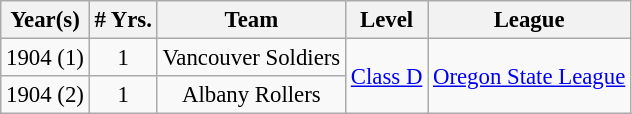<table class="wikitable" style="text-align:center; font-size: 95%;">
<tr>
<th>Year(s)</th>
<th># Yrs.</th>
<th>Team</th>
<th>Level</th>
<th>League</th>
</tr>
<tr>
<td>1904 (1)</td>
<td>1</td>
<td>Vancouver Soldiers</td>
<td rowspan=2><a href='#'>Class D</a></td>
<td rowspan=2><a href='#'>Oregon State League</a></td>
</tr>
<tr>
<td>1904 (2)</td>
<td>1</td>
<td>Albany Rollers</td>
</tr>
</table>
